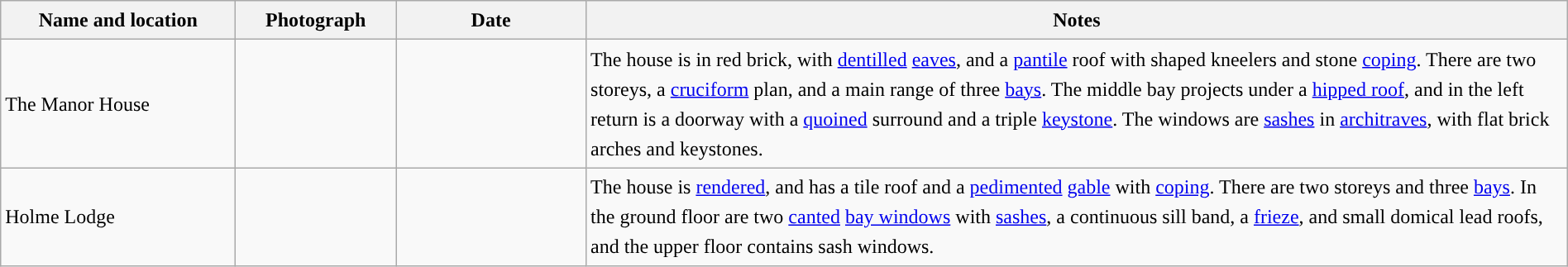<table class="wikitable sortable plainrowheaders" style="width:100%;border:0px;text-align:left;line-height:150%;">
<tr>
<th scope="col"  style="width:150px">Name and location</th>
<th scope="col"  style="width:100px" class="unsortable">Photograph</th>
<th scope="col"  style="width:120px">Date</th>
<th scope="col"  style="width:650px" class="unsortable">Notes</th>
</tr>
<tr>
<td>The Manor House<br><small></small></td>
<td></td>
<td align="center"></td>
<td>The house is in red brick, with <a href='#'>dentilled</a> <a href='#'>eaves</a>, and a <a href='#'>pantile</a> roof with shaped kneelers and stone <a href='#'>coping</a>. There are two storeys, a <a href='#'>cruciform</a> plan, and a main range of three <a href='#'>bays</a>. The middle bay projects under a <a href='#'>hipped roof</a>, and in the left return is a doorway with a <a href='#'>quoined</a> surround and a triple <a href='#'>keystone</a>. The windows are <a href='#'>sashes</a> in <a href='#'>architraves</a>, with flat brick arches and keystones.</td>
</tr>
<tr>
<td>Holme Lodge<br><small></small></td>
<td></td>
<td align="center"></td>
<td>The house is <a href='#'>rendered</a>, and has a tile roof and a <a href='#'>pedimented</a> <a href='#'>gable</a> with <a href='#'>coping</a>. There are two storeys and three <a href='#'>bays</a>. In the ground floor are two <a href='#'>canted</a> <a href='#'>bay windows</a> with <a href='#'>sashes</a>, a continuous sill band, a <a href='#'>frieze</a>, and small domical lead roofs, and the upper floor contains sash windows.</td>
</tr>
<tr>
</tr>
</table>
